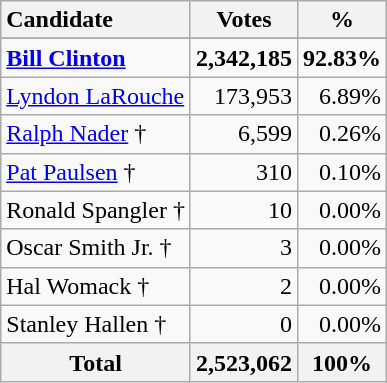<table class="wikitable sortable plainrowheaders" style="text-align:right;">
<tr>
<th style="text-align:left;">Candidate</th>
<th>Votes</th>
<th>%</th>
</tr>
<tr>
</tr>
<tr>
<td style="text-align:left;"><strong><a href='#'>Bill Clinton</a></strong></td>
<td><strong>2,342,185</strong></td>
<td><strong>92.83%</strong></td>
</tr>
<tr>
<td style="text-align:left;"><a href='#'>Lyndon LaRouche</a></td>
<td>173,953</td>
<td>6.89%</td>
</tr>
<tr>
<td style="text-align:left;"><a href='#'>Ralph Nader</a> †</td>
<td>6,599</td>
<td>0.26%</td>
</tr>
<tr>
<td style="text-align:left;"><a href='#'>Pat Paulsen</a> †</td>
<td>310</td>
<td>0.10%</td>
</tr>
<tr>
<td style="text-align:left;">Ronald Spangler †</td>
<td>10</td>
<td>0.00%</td>
</tr>
<tr>
<td style="text-align:left;">Oscar Smith Jr. †</td>
<td>3</td>
<td>0.00%</td>
</tr>
<tr>
<td style="text-align:left;">Hal Womack †</td>
<td>2</td>
<td>0.00%</td>
</tr>
<tr>
<td style="text-align:left;">Stanley Hallen †</td>
<td>0</td>
<td>0.00%</td>
</tr>
<tr class="sortbottom">
<th>Total</th>
<th>2,523,062</th>
<th>100%</th>
</tr>
</table>
